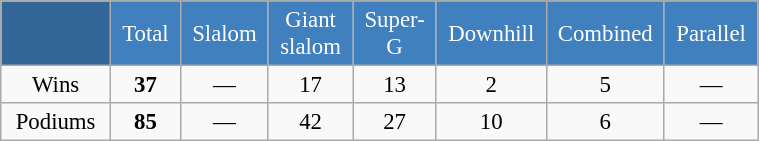<table class="wikitable"  style="font-size:95%; text-align:center; border:gray solid 1px; width:40%;">
<tr style="background:#369; color:white;">
<td rowspan="2" style="width:3%;"></td>
</tr>
<tr style="background:#4180be; color:white;">
<td style="width:2%;">Total</td>
<td style="width:2%;">Slalom</td>
<td style="width:2%;">Giant slalom</td>
<td style="width:2%;">Super-G</td>
<td style="width:2%;">Downhill</td>
<td style="width:2%;">Combined</td>
<td style="width:2%;">Parallel</td>
</tr>
<tr>
<td>Wins</td>
<td><strong>37</strong></td>
<td>—</td>
<td>17</td>
<td>13</td>
<td>2</td>
<td>5</td>
<td>— </td>
</tr>
<tr>
<td>Podiums</td>
<td><strong>85</strong></td>
<td>—</td>
<td>42</td>
<td>27</td>
<td>10</td>
<td>6</td>
<td>— </td>
</tr>
</table>
